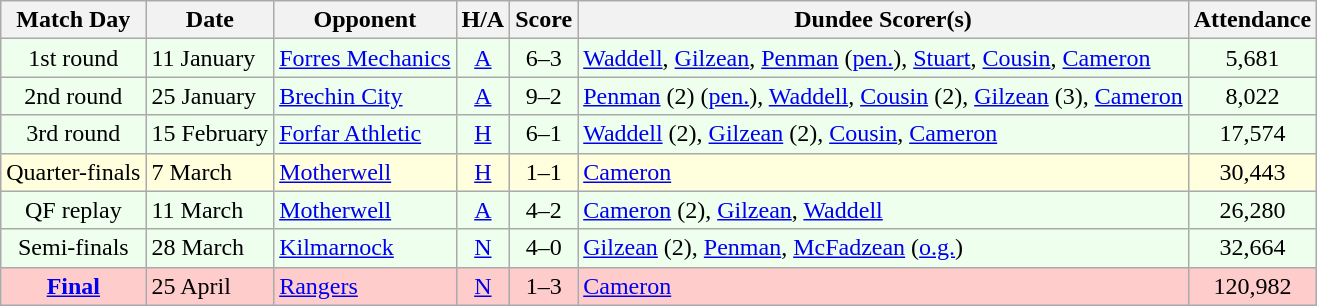<table class="wikitable" style="text-align:center">
<tr>
<th>Match Day</th>
<th>Date</th>
<th>Opponent</th>
<th>H/A</th>
<th>Score</th>
<th>Dundee Scorer(s)</th>
<th>Attendance</th>
</tr>
<tr bgcolor="#EEFFEE">
<td>1st round</td>
<td align="left">11 January</td>
<td align="left"><a href='#'>Forres Mechanics</a></td>
<td><a href='#'>A</a></td>
<td>6–3</td>
<td align="left"><a href='#'>Waddell</a>, <a href='#'>Gilzean</a>, <a href='#'>Penman</a> (<a href='#'>pen.</a>), <a href='#'>Stuart</a>, <a href='#'>Cousin</a>, <a href='#'>Cameron</a></td>
<td>5,681</td>
</tr>
<tr bgcolor="#EEFFEE">
<td>2nd round</td>
<td align="left">25 January</td>
<td align="left"><a href='#'>Brechin City</a></td>
<td><a href='#'>A</a></td>
<td>9–2</td>
<td align="left"><a href='#'>Penman</a> (2) (<a href='#'>pen.</a>), <a href='#'>Waddell</a>, <a href='#'>Cousin</a> (2), <a href='#'>Gilzean</a> (3), <a href='#'>Cameron</a></td>
<td>8,022</td>
</tr>
<tr bgcolor="#EEFFEE">
<td>3rd round</td>
<td align="left">15 February</td>
<td align="left"><a href='#'>Forfar Athletic</a></td>
<td><a href='#'>H</a></td>
<td>6–1</td>
<td align="left"><a href='#'>Waddell</a> (2), <a href='#'>Gilzean</a> (2), <a href='#'>Cousin</a>, <a href='#'>Cameron</a></td>
<td>17,574</td>
</tr>
<tr bgcolor="#FFFFDD">
<td>Quarter-finals</td>
<td align="left">7 March</td>
<td align="left"><a href='#'>Motherwell</a></td>
<td><a href='#'>H</a></td>
<td>1–1</td>
<td align="left"><a href='#'>Cameron</a></td>
<td>30,443</td>
</tr>
<tr bgcolor="#EEFFEE">
<td>QF replay</td>
<td align="left">11 March</td>
<td align="left"><a href='#'>Motherwell</a></td>
<td><a href='#'>A</a></td>
<td>4–2</td>
<td align="left"><a href='#'>Cameron</a> (2), <a href='#'>Gilzean</a>, <a href='#'>Waddell</a></td>
<td>26,280</td>
</tr>
<tr bgcolor="#EEFFEE">
<td>Semi-finals</td>
<td align="left">28 March</td>
<td align="left"><a href='#'>Kilmarnock</a></td>
<td><a href='#'>N</a></td>
<td>4–0</td>
<td align="left"><a href='#'>Gilzean</a> (2), <a href='#'>Penman</a>, <a href='#'>McFadzean</a> (<a href='#'>o.g.</a>)</td>
<td>32,664</td>
</tr>
<tr bgcolor="#FFCCCC">
<td><a href='#'><strong>Final</strong></a></td>
<td align="left">25 April</td>
<td align="left"><a href='#'>Rangers</a></td>
<td><a href='#'>N</a></td>
<td>1–3</td>
<td align="left"><a href='#'>Cameron</a></td>
<td>120,982</td>
</tr>
</table>
